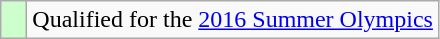<table class="wikitable">
<tr>
<td width=10px bgcolor="#ccffcc"></td>
<td>Qualified for the <a href='#'>2016 Summer Olympics</a></td>
</tr>
</table>
